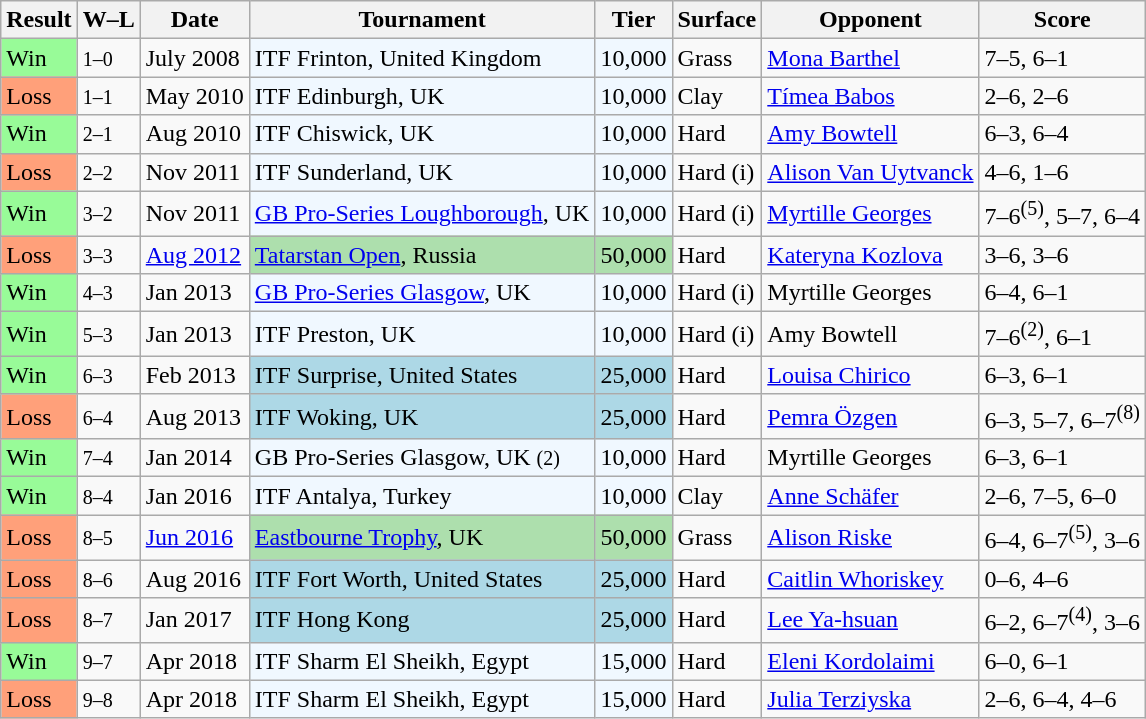<table class="sortable wikitable">
<tr>
<th>Result</th>
<th class="unsortable">W–L</th>
<th>Date</th>
<th>Tournament</th>
<th>Tier</th>
<th>Surface</th>
<th>Opponent</th>
<th class="unsortable">Score</th>
</tr>
<tr>
<td style="background:#98fb98;">Win</td>
<td><small>1–0</small></td>
<td>July 2008</td>
<td style="background:#f0f8ff;">ITF Frinton, United Kingdom</td>
<td style="background:#f0f8ff;">10,000</td>
<td>Grass</td>
<td> <a href='#'>Mona Barthel</a></td>
<td>7–5, 6–1</td>
</tr>
<tr>
<td style="background:#ffa07a;">Loss</td>
<td><small>1–1</small></td>
<td>May 2010</td>
<td style="background:#f0f8ff;">ITF Edinburgh, UK</td>
<td style="background:#f0f8ff;">10,000</td>
<td>Clay</td>
<td> <a href='#'>Tímea Babos</a></td>
<td>2–6, 2–6</td>
</tr>
<tr>
<td style="background:#98fb98;">Win</td>
<td><small>2–1</small></td>
<td>Aug 2010</td>
<td style="background:#f0f8ff;">ITF Chiswick, UK</td>
<td style="background:#f0f8ff;">10,000</td>
<td>Hard</td>
<td> <a href='#'>Amy Bowtell</a></td>
<td>6–3, 6–4</td>
</tr>
<tr>
<td style="background:#ffa07a;">Loss</td>
<td><small>2–2</small></td>
<td>Nov 2011</td>
<td style="background:#f0f8ff;">ITF Sunderland, UK</td>
<td style="background:#f0f8ff;">10,000</td>
<td>Hard (i)</td>
<td> <a href='#'>Alison Van Uytvanck</a></td>
<td>4–6, 1–6</td>
</tr>
<tr>
<td style="background:#98fb98;">Win</td>
<td><small>3–2</small></td>
<td>Nov 2011</td>
<td style="background:#f0f8ff;"><a href='#'>GB Pro-Series Loughborough</a>, UK</td>
<td style="background:#f0f8ff;">10,000</td>
<td>Hard (i)</td>
<td> <a href='#'>Myrtille Georges</a></td>
<td>7–6<sup>(5)</sup>, 5–7, 6–4</td>
</tr>
<tr>
<td style="background:#ffa07a;">Loss</td>
<td><small>3–3</small></td>
<td><a href='#'>Aug 2012</a></td>
<td style="background:#addfad;"><a href='#'>Tatarstan Open</a>, Russia</td>
<td style="background:#addfad;">50,000</td>
<td>Hard</td>
<td> <a href='#'>Kateryna Kozlova</a></td>
<td>3–6, 3–6</td>
</tr>
<tr>
<td style="background:#98fb98;">Win</td>
<td><small>4–3</small></td>
<td>Jan 2013</td>
<td style="background:#f0f8ff;"><a href='#'>GB Pro-Series Glasgow</a>, UK</td>
<td style="background:#f0f8ff;">10,000</td>
<td>Hard (i)</td>
<td> Myrtille Georges</td>
<td>6–4, 6–1</td>
</tr>
<tr>
<td style="background:#98fb98;">Win</td>
<td><small>5–3</small></td>
<td>Jan 2013</td>
<td style="background:#f0f8ff;">ITF Preston, UK</td>
<td style="background:#f0f8ff;">10,000</td>
<td>Hard (i)</td>
<td> Amy Bowtell</td>
<td>7–6<sup>(2)</sup>, 6–1</td>
</tr>
<tr>
<td style="background:#98fb98;">Win</td>
<td><small>6–3</small></td>
<td>Feb 2013</td>
<td style="background:lightblue;">ITF Surprise, United States</td>
<td style="background:lightblue;">25,000</td>
<td>Hard</td>
<td> <a href='#'>Louisa Chirico</a></td>
<td>6–3, 6–1</td>
</tr>
<tr>
<td style="background:#ffa07a;">Loss</td>
<td><small>6–4</small></td>
<td>Aug 2013</td>
<td style="background:lightblue;">ITF Woking, UK</td>
<td style="background:lightblue;">25,000</td>
<td>Hard</td>
<td> <a href='#'>Pemra Özgen</a></td>
<td>6–3, 5–7, 6–7<sup>(8)</sup></td>
</tr>
<tr>
<td style="background:#98fb98;">Win</td>
<td><small>7–4</small></td>
<td>Jan 2014</td>
<td style="background:#f0f8ff;">GB Pro-Series Glasgow, UK <small>(2)</small></td>
<td style="background:#f0f8ff;">10,000</td>
<td>Hard</td>
<td> Myrtille Georges</td>
<td>6–3, 6–1</td>
</tr>
<tr>
<td style="background:#98fb98;">Win</td>
<td><small>8–4</small></td>
<td>Jan 2016</td>
<td style="background:#f0f8ff;">ITF Antalya, Turkey</td>
<td style="background:#f0f8ff;">10,000</td>
<td>Clay</td>
<td> <a href='#'>Anne Schäfer</a></td>
<td>2–6, 7–5, 6–0</td>
</tr>
<tr>
<td style="background:#ffa07a;">Loss</td>
<td><small>8–5</small></td>
<td><a href='#'>Jun 2016</a></td>
<td style="background:#addfad;"><a href='#'>Eastbourne Trophy</a>, UK</td>
<td style="background:#addfad;">50,000</td>
<td>Grass</td>
<td> <a href='#'>Alison Riske</a></td>
<td>6–4, 6–7<sup>(5)</sup>, 3–6</td>
</tr>
<tr>
<td style="background:#ffa07a;">Loss</td>
<td><small>8–6</small></td>
<td>Aug 2016</td>
<td style="background:lightblue;">ITF Fort Worth, United States</td>
<td style="background:lightblue;">25,000</td>
<td>Hard</td>
<td> <a href='#'>Caitlin Whoriskey</a></td>
<td>0–6, 4–6</td>
</tr>
<tr>
<td style="background:#ffa07a;">Loss</td>
<td><small>8–7</small></td>
<td>Jan 2017</td>
<td style="background:lightblue;">ITF Hong Kong</td>
<td style="background:lightblue;">25,000</td>
<td>Hard</td>
<td> <a href='#'>Lee Ya-hsuan</a></td>
<td>6–2, 6–7<sup>(4)</sup>, 3–6</td>
</tr>
<tr>
<td style="background:#98fb98;">Win</td>
<td><small>9–7</small></td>
<td>Apr 2018</td>
<td style="background:#f0f8ff;">ITF Sharm El Sheikh, Egypt</td>
<td style="background:#f0f8ff;">15,000</td>
<td>Hard</td>
<td> <a href='#'>Eleni Kordolaimi</a></td>
<td>6–0, 6–1</td>
</tr>
<tr>
<td style="background:#ffa07a;">Loss</td>
<td><small>9–8</small></td>
<td>Apr 2018</td>
<td style="background:#f0f8ff;">ITF Sharm El Sheikh, Egypt</td>
<td style="background:#f0f8ff;">15,000</td>
<td>Hard</td>
<td> <a href='#'>Julia Terziyska</a></td>
<td>2–6, 6–4, 4–6</td>
</tr>
</table>
